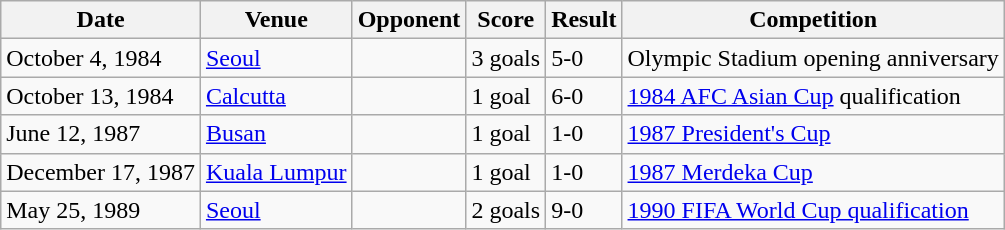<table class="wikitable">
<tr>
<th>Date</th>
<th>Venue</th>
<th>Opponent</th>
<th>Score</th>
<th>Result</th>
<th>Competition</th>
</tr>
<tr>
<td>October 4, 1984</td>
<td><a href='#'>Seoul</a></td>
<td></td>
<td>3 goals</td>
<td>5-0</td>
<td>Olympic Stadium opening anniversary</td>
</tr>
<tr>
<td>October 13, 1984</td>
<td><a href='#'>Calcutta</a></td>
<td></td>
<td>1 goal</td>
<td>6-0</td>
<td><a href='#'>1984 AFC Asian Cup</a> qualification</td>
</tr>
<tr>
<td>June 12, 1987</td>
<td><a href='#'>Busan</a></td>
<td></td>
<td>1 goal</td>
<td>1-0</td>
<td><a href='#'>1987 President's Cup</a></td>
</tr>
<tr>
<td>December 17, 1987</td>
<td><a href='#'>Kuala Lumpur</a></td>
<td></td>
<td>1 goal</td>
<td>1-0</td>
<td><a href='#'>1987 Merdeka Cup</a></td>
</tr>
<tr>
<td>May 25, 1989</td>
<td><a href='#'>Seoul</a></td>
<td></td>
<td>2 goals</td>
<td>9-0</td>
<td><a href='#'>1990 FIFA World Cup qualification</a></td>
</tr>
</table>
